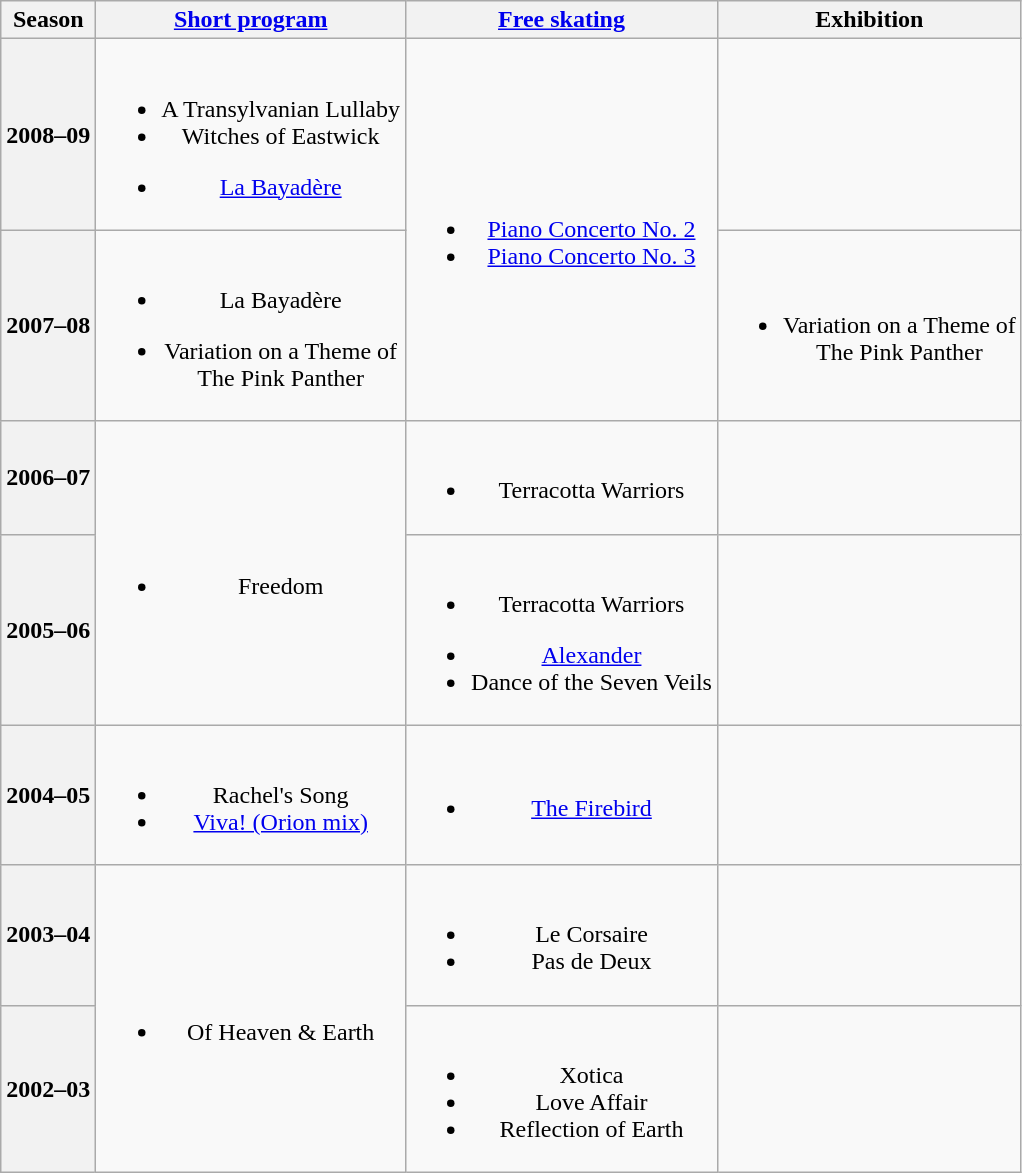<table class="wikitable" style="text-align:center">
<tr>
<th>Season</th>
<th><a href='#'>Short program</a></th>
<th><a href='#'>Free skating</a></th>
<th>Exhibition</th>
</tr>
<tr>
<th>2008–09 <br> </th>
<td><br><ul><li>A Transylvanian Lullaby <br></li><li>Witches of Eastwick <br></li></ul><ul><li><a href='#'>La Bayadère</a> <br></li></ul></td>
<td rowspan=2><br><ul><li><a href='#'>Piano Concerto No. 2</a></li><li><a href='#'>Piano Concerto No. 3</a> <br></li></ul></td>
<td></td>
</tr>
<tr>
<th>2007–08 <br> </th>
<td><br><ul><li>La Bayadère <br></li></ul><ul><li>Variation on a Theme of<br> The Pink Panther <br></li></ul></td>
<td><br><ul><li>Variation on a Theme of<br> The Pink Panther <br></li></ul></td>
</tr>
<tr>
<th>2006–07 <br> </th>
<td rowspan=2><br><ul><li>Freedom</li></ul></td>
<td><br><ul><li>Terracotta Warriors <br></li></ul></td>
<td></td>
</tr>
<tr>
<th>2005–06 <br> </th>
<td><br><ul><li>Terracotta Warriors <br></li></ul><ul><li><a href='#'>Alexander</a> <br></li><li>Dance of the Seven Veils <br></li></ul></td>
<td></td>
</tr>
<tr>
<th>2004–05 <br> </th>
<td><br><ul><li>Rachel's Song <br></li><li><a href='#'>Viva! (Orion mix)</a> <br></li></ul></td>
<td><br><ul><li><a href='#'>The Firebird</a> <br></li></ul></td>
<td></td>
</tr>
<tr>
<th>2003–04 <br> </th>
<td rowspan=2><br><ul><li>Of Heaven & Earth <br></li></ul></td>
<td><br><ul><li>Le Corsaire</li><li>Pas de Deux <br></li></ul></td>
<td></td>
</tr>
<tr>
<th>2002–03 <br> </th>
<td><br><ul><li>Xotica <br></li><li>Love Affair <br></li><li>Reflection of Earth</li></ul></td>
<td></td>
</tr>
</table>
